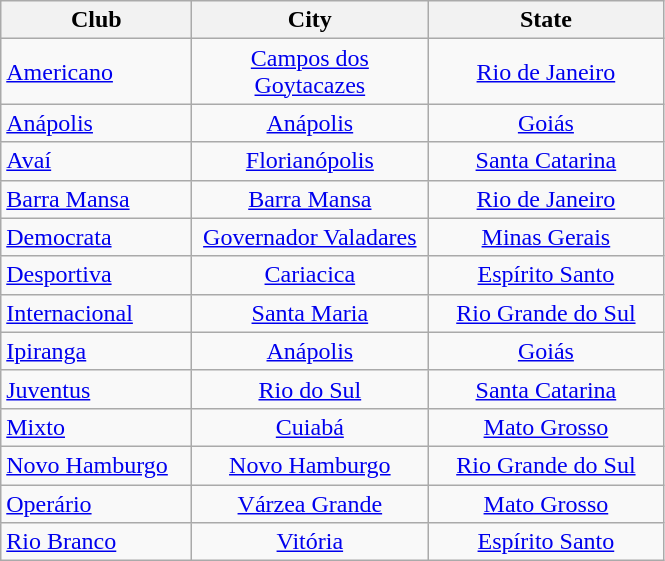<table class="wikitable sortable">
<tr>
<th width=120>Club</th>
<th width=150>City</th>
<th width=150>State</th>
</tr>
<tr>
<td><a href='#'>Americano</a></td>
<td align=center><a href='#'>Campos dos Goytacazes</a></td>
<td align=center> <a href='#'>Rio de Janeiro</a></td>
</tr>
<tr>
<td><a href='#'>Anápolis</a></td>
<td align=center><a href='#'>Anápolis</a></td>
<td align=center> <a href='#'>Goiás</a></td>
</tr>
<tr>
<td><a href='#'>Avaí</a></td>
<td align=center><a href='#'>Florianópolis</a></td>
<td align=center> <a href='#'>Santa Catarina</a></td>
</tr>
<tr>
<td><a href='#'>Barra Mansa</a></td>
<td align=center><a href='#'>Barra Mansa</a></td>
<td align=center> <a href='#'>Rio de Janeiro</a></td>
</tr>
<tr>
<td><a href='#'>Democrata</a></td>
<td align=center><a href='#'>Governador Valadares</a></td>
<td align=center> <a href='#'>Minas Gerais</a></td>
</tr>
<tr>
<td><a href='#'>Desportiva</a></td>
<td align=center><a href='#'>Cariacica</a></td>
<td align=center> <a href='#'>Espírito Santo</a></td>
</tr>
<tr>
<td><a href='#'>Internacional</a></td>
<td align=center><a href='#'>Santa Maria</a></td>
<td align=center> <a href='#'>Rio Grande do Sul</a></td>
</tr>
<tr>
<td><a href='#'>Ipiranga</a></td>
<td align=center><a href='#'>Anápolis</a></td>
<td align=center> <a href='#'>Goiás</a></td>
</tr>
<tr>
<td><a href='#'>Juventus</a></td>
<td align=center><a href='#'>Rio do Sul</a></td>
<td align=center> <a href='#'>Santa Catarina</a></td>
</tr>
<tr>
<td><a href='#'>Mixto</a></td>
<td align=center><a href='#'>Cuiabá</a></td>
<td align=center> <a href='#'>Mato Grosso</a></td>
</tr>
<tr>
<td><a href='#'>Novo Hamburgo</a></td>
<td align=center><a href='#'>Novo Hamburgo</a></td>
<td align=center> <a href='#'>Rio Grande do Sul</a></td>
</tr>
<tr>
<td><a href='#'>Operário</a></td>
<td align=center><a href='#'>Várzea Grande</a></td>
<td align=center> <a href='#'>Mato Grosso</a></td>
</tr>
<tr>
<td><a href='#'>Rio Branco</a></td>
<td align=center><a href='#'>Vitória</a></td>
<td align=center> <a href='#'>Espírito Santo</a></td>
</tr>
</table>
